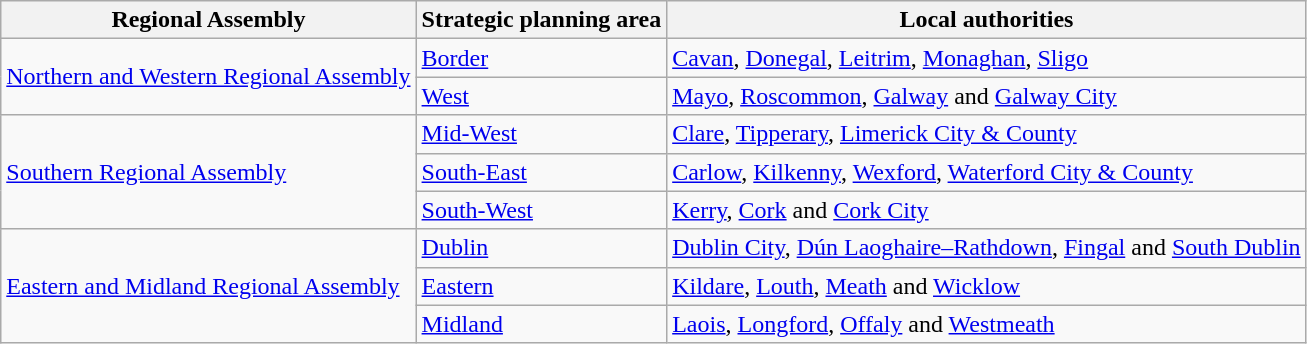<table class="wikitable">
<tr>
<th>Regional Assembly</th>
<th>Strategic planning area</th>
<th>Local authorities</th>
</tr>
<tr>
<td rowspan=2><a href='#'>Northern and Western Regional Assembly</a></td>
<td><a href='#'>Border</a></td>
<td><a href='#'>Cavan</a>, <a href='#'>Donegal</a>, <a href='#'>Leitrim</a>, <a href='#'>Monaghan</a>, <a href='#'>Sligo</a></td>
</tr>
<tr>
<td><a href='#'>West</a></td>
<td><a href='#'>Mayo</a>, <a href='#'>Roscommon</a>, <a href='#'>Galway</a> and <a href='#'>Galway City</a></td>
</tr>
<tr>
<td rowspan=3><a href='#'>Southern Regional Assembly</a></td>
<td><a href='#'>Mid-West</a></td>
<td><a href='#'>Clare</a>, <a href='#'>Tipperary</a>, <a href='#'>Limerick City & County</a></td>
</tr>
<tr>
<td><a href='#'>South-East</a></td>
<td><a href='#'>Carlow</a>, <a href='#'>Kilkenny</a>, <a href='#'>Wexford</a>, <a href='#'>Waterford City & County</a></td>
</tr>
<tr>
<td><a href='#'>South-West</a></td>
<td><a href='#'>Kerry</a>, <a href='#'>Cork</a> and <a href='#'>Cork City</a></td>
</tr>
<tr>
<td rowspan=3><a href='#'>Eastern and Midland Regional Assembly</a></td>
<td><a href='#'>Dublin</a></td>
<td><a href='#'>Dublin City</a>, <a href='#'>Dún Laoghaire–Rathdown</a>, <a href='#'>Fingal</a> and <a href='#'>South Dublin</a></td>
</tr>
<tr>
<td><a href='#'>Eastern</a></td>
<td><a href='#'>Kildare</a>, <a href='#'>Louth</a>, <a href='#'>Meath</a> and <a href='#'>Wicklow</a></td>
</tr>
<tr>
<td><a href='#'>Midland</a></td>
<td><a href='#'>Laois</a>, <a href='#'>Longford</a>, <a href='#'>Offaly</a> and <a href='#'>Westmeath</a></td>
</tr>
</table>
